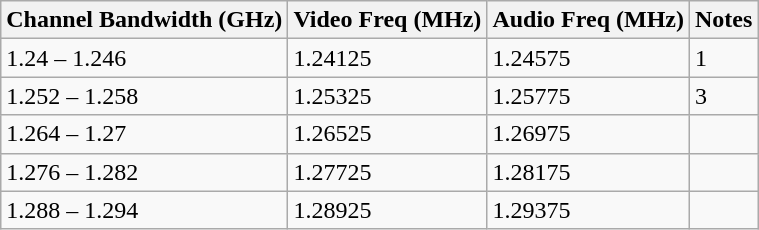<table class="wikitable">
<tr>
<th>Channel Bandwidth (GHz)</th>
<th>Video Freq (MHz)</th>
<th>Audio Freq (MHz)</th>
<th>Notes</th>
</tr>
<tr>
<td>1.24 – 1.246</td>
<td>1.24125</td>
<td>1.24575</td>
<td>1</td>
</tr>
<tr>
<td>1.252 – 1.258</td>
<td>1.25325</td>
<td>1.25775</td>
<td>3</td>
</tr>
<tr>
<td>1.264 – 1.27</td>
<td>1.26525</td>
<td>1.26975</td>
<td></td>
</tr>
<tr>
<td>1.276 – 1.282</td>
<td>1.27725</td>
<td>1.28175</td>
<td></td>
</tr>
<tr>
<td>1.288 – 1.294</td>
<td>1.28925</td>
<td>1.29375</td>
<td></td>
</tr>
</table>
